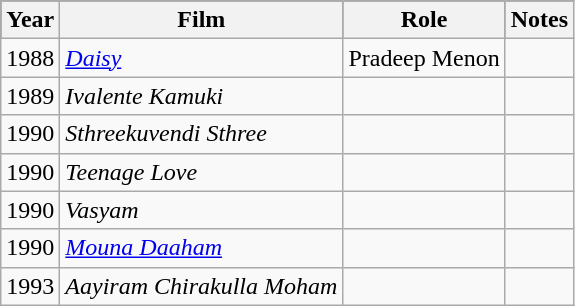<table class="wikitable sortable">
<tr style="background:#000;">
<th>Year</th>
<th>Film</th>
<th>Role</th>
<th class=unsortable>Notes</th>
</tr>
<tr>
<td>1988</td>
<td><em><a href='#'>Daisy</a></em></td>
<td>Pradeep Menon</td>
<td></td>
</tr>
<tr>
<td>1989</td>
<td><em>Ivalente Kamuki</em></td>
<td></td>
<td></td>
</tr>
<tr>
<td>1990</td>
<td><em>Sthreekuvendi Sthree</em></td>
<td></td>
<td></td>
</tr>
<tr>
<td>1990</td>
<td><em>Teenage Love</em></td>
<td></td>
<td></td>
</tr>
<tr>
<td>1990</td>
<td><em>Vasyam</em></td>
<td></td>
<td></td>
</tr>
<tr>
<td>1990</td>
<td><em><a href='#'>Mouna Daaham</a></em></td>
<td></td>
<td></td>
</tr>
<tr>
<td>1993</td>
<td><em>Aayiram Chirakulla Moham</em></td>
<td></td>
<td></td>
</tr>
</table>
